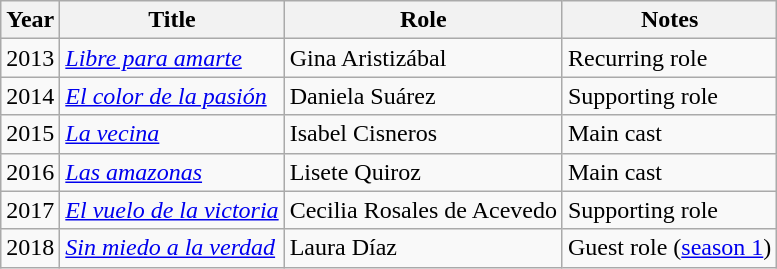<table class="wikitable sortable">
<tr>
<th>Year</th>
<th>Title</th>
<th>Role</th>
<th>Notes</th>
</tr>
<tr>
<td>2013</td>
<td><em><a href='#'>Libre para amarte</a></em></td>
<td>Gina Aristizábal</td>
<td>Recurring role</td>
</tr>
<tr>
<td>2014</td>
<td><em><a href='#'>El color de la pasión</a></em></td>
<td>Daniela Suárez</td>
<td>Supporting role</td>
</tr>
<tr>
<td>2015</td>
<td><em><a href='#'>La vecina</a></em></td>
<td>Isabel Cisneros</td>
<td>Main cast</td>
</tr>
<tr>
<td>2016</td>
<td><em><a href='#'>Las amazonas</a></em></td>
<td>Lisete Quiroz</td>
<td>Main cast</td>
</tr>
<tr>
<td>2017</td>
<td><em><a href='#'>El vuelo de la victoria</a></em></td>
<td>Cecilia Rosales de Acevedo</td>
<td>Supporting role</td>
</tr>
<tr>
<td>2018</td>
<td><em><a href='#'>Sin miedo a la verdad</a></em></td>
<td>Laura Díaz</td>
<td>Guest role (<a href='#'>season 1</a>)</td>
</tr>
</table>
